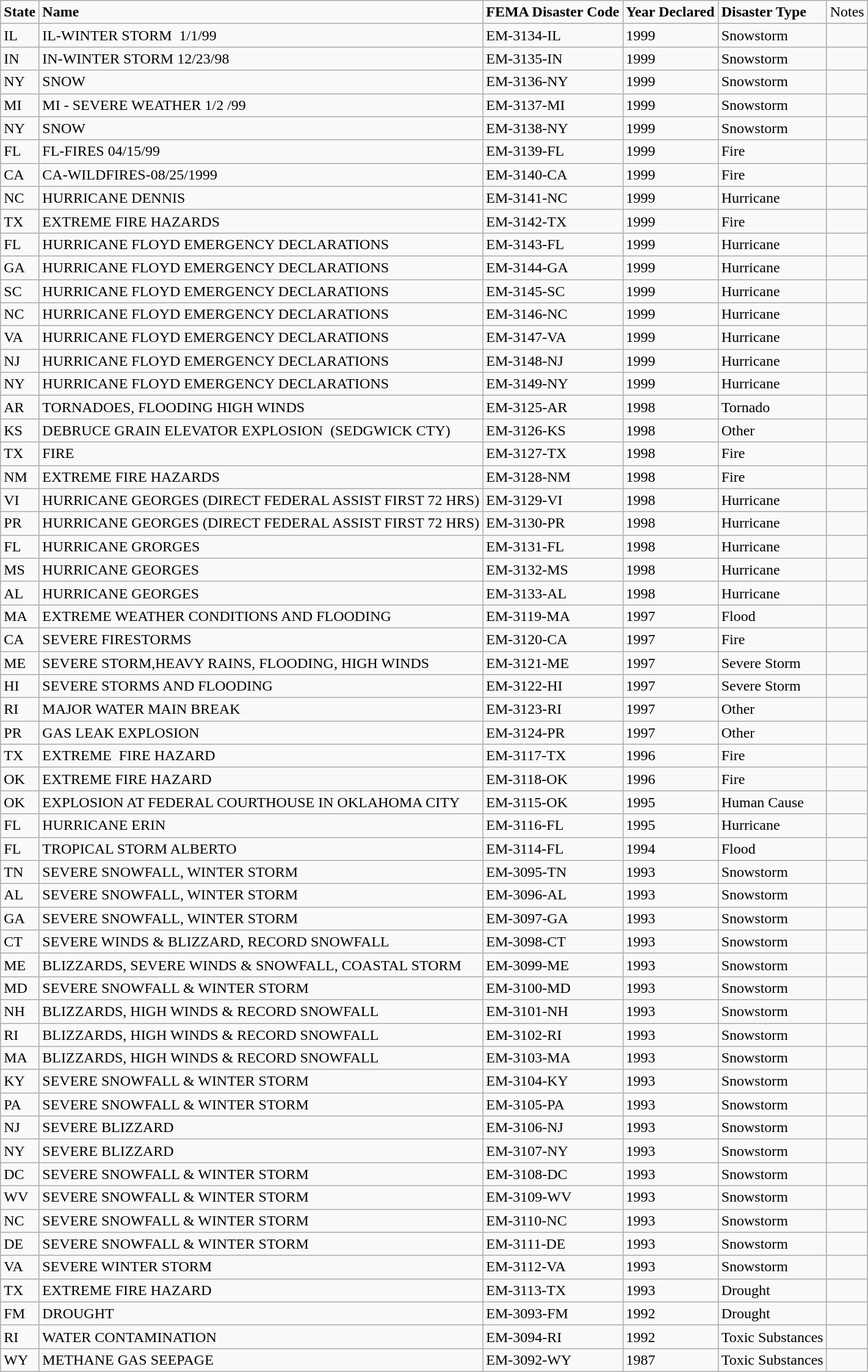<table class="wikitable sortable mw-collapsible">
<tr>
<td><strong>State</strong></td>
<td><strong>Name</strong></td>
<td><strong>FEMA Disaster Code</strong></td>
<td><strong>Year Declared</strong></td>
<td><strong>Disaster Type</strong></td>
<td>Notes</td>
</tr>
<tr>
<td>IL</td>
<td>IL-WINTER STORM  1/1/99</td>
<td>EM-3134-IL</td>
<td>1999</td>
<td>Snowstorm</td>
<td></td>
</tr>
<tr>
<td>IN</td>
<td>IN-WINTER STORM 12/23/98</td>
<td>EM-3135-IN</td>
<td>1999</td>
<td>Snowstorm</td>
<td></td>
</tr>
<tr>
<td>NY</td>
<td>SNOW</td>
<td>EM-3136-NY</td>
<td>1999</td>
<td>Snowstorm</td>
<td></td>
</tr>
<tr>
<td>MI</td>
<td>MI - SEVERE WEATHER 1/2 /99</td>
<td>EM-3137-MI</td>
<td>1999</td>
<td>Snowstorm</td>
<td></td>
</tr>
<tr>
<td>NY</td>
<td>SNOW</td>
<td>EM-3138-NY</td>
<td>1999</td>
<td>Snowstorm</td>
<td></td>
</tr>
<tr>
<td>FL</td>
<td>FL-FIRES 04/15/99</td>
<td>EM-3139-FL</td>
<td>1999</td>
<td>Fire</td>
<td></td>
</tr>
<tr>
<td>CA</td>
<td>CA-WILDFIRES-08/25/1999</td>
<td>EM-3140-CA</td>
<td>1999</td>
<td>Fire</td>
<td></td>
</tr>
<tr>
<td>NC</td>
<td>HURRICANE DENNIS</td>
<td>EM-3141-NC</td>
<td>1999</td>
<td>Hurricane</td>
<td></td>
</tr>
<tr>
<td>TX</td>
<td>EXTREME FIRE HAZARDS</td>
<td>EM-3142-TX</td>
<td>1999</td>
<td>Fire</td>
<td></td>
</tr>
<tr>
<td>FL</td>
<td>HURRICANE FLOYD EMERGENCY DECLARATIONS</td>
<td>EM-3143-FL</td>
<td>1999</td>
<td>Hurricane</td>
<td></td>
</tr>
<tr>
<td>GA</td>
<td>HURRICANE FLOYD EMERGENCY DECLARATIONS</td>
<td>EM-3144-GA</td>
<td>1999</td>
<td>Hurricane</td>
<td></td>
</tr>
<tr>
<td>SC</td>
<td>HURRICANE FLOYD EMERGENCY DECLARATIONS</td>
<td>EM-3145-SC</td>
<td>1999</td>
<td>Hurricane</td>
<td></td>
</tr>
<tr>
<td>NC</td>
<td>HURRICANE FLOYD EMERGENCY DECLARATIONS</td>
<td>EM-3146-NC</td>
<td>1999</td>
<td>Hurricane</td>
<td></td>
</tr>
<tr>
<td>VA</td>
<td>HURRICANE FLOYD EMERGENCY DECLARATIONS</td>
<td>EM-3147-VA</td>
<td>1999</td>
<td>Hurricane</td>
<td></td>
</tr>
<tr>
<td>NJ</td>
<td>HURRICANE FLOYD EMERGENCY DECLARATIONS</td>
<td>EM-3148-NJ</td>
<td>1999</td>
<td>Hurricane</td>
<td></td>
</tr>
<tr>
<td>NY</td>
<td>HURRICANE FLOYD EMERGENCY DECLARATIONS</td>
<td>EM-3149-NY</td>
<td>1999</td>
<td>Hurricane</td>
<td></td>
</tr>
<tr>
<td>AR</td>
<td>TORNADOES, FLOODING HIGH WINDS</td>
<td>EM-3125-AR</td>
<td>1998</td>
<td>Tornado</td>
<td></td>
</tr>
<tr>
<td>KS</td>
<td>DEBRUCE GRAIN ELEVATOR EXPLOSION  (SEDGWICK CTY)</td>
<td>EM-3126-KS</td>
<td>1998</td>
<td>Other</td>
<td></td>
</tr>
<tr>
<td>TX</td>
<td>FIRE</td>
<td>EM-3127-TX</td>
<td>1998</td>
<td>Fire</td>
<td></td>
</tr>
<tr>
<td>NM</td>
<td>EXTREME FIRE HAZARDS</td>
<td>EM-3128-NM</td>
<td>1998</td>
<td>Fire</td>
<td></td>
</tr>
<tr>
<td>VI</td>
<td>HURRICANE GEORGES (DIRECT FEDERAL ASSIST FIRST 72 HRS)</td>
<td>EM-3129-VI</td>
<td>1998</td>
<td>Hurricane</td>
<td></td>
</tr>
<tr>
<td>PR</td>
<td>HURRICANE GEORGES (DIRECT FEDERAL ASSIST FIRST 72 HRS)</td>
<td>EM-3130-PR</td>
<td>1998</td>
<td>Hurricane</td>
<td></td>
</tr>
<tr>
<td>FL</td>
<td>HURRICANE GRORGES</td>
<td>EM-3131-FL</td>
<td>1998</td>
<td>Hurricane</td>
<td></td>
</tr>
<tr>
<td>MS</td>
<td>HURRICANE GEORGES</td>
<td>EM-3132-MS</td>
<td>1998</td>
<td>Hurricane</td>
<td></td>
</tr>
<tr>
<td>AL</td>
<td>HURRICANE GEORGES</td>
<td>EM-3133-AL</td>
<td>1998</td>
<td>Hurricane</td>
<td></td>
</tr>
<tr>
<td>MA</td>
<td>EXTREME WEATHER CONDITIONS AND FLOODING</td>
<td>EM-3119-MA</td>
<td>1997</td>
<td>Flood</td>
<td></td>
</tr>
<tr>
<td>CA</td>
<td>SEVERE FIRESTORMS</td>
<td>EM-3120-CA</td>
<td>1997</td>
<td>Fire</td>
<td></td>
</tr>
<tr>
<td>ME</td>
<td>SEVERE STORM,HEAVY RAINS, FLOODING, HIGH WINDS</td>
<td>EM-3121-ME</td>
<td>1997</td>
<td>Severe Storm</td>
<td></td>
</tr>
<tr>
<td>HI</td>
<td>SEVERE STORMS AND FLOODING</td>
<td>EM-3122-HI</td>
<td>1997</td>
<td>Severe Storm</td>
<td></td>
</tr>
<tr>
<td>RI</td>
<td>MAJOR WATER MAIN BREAK</td>
<td>EM-3123-RI</td>
<td>1997</td>
<td>Other</td>
<td></td>
</tr>
<tr>
<td>PR</td>
<td>GAS LEAK EXPLOSION</td>
<td>EM-3124-PR</td>
<td>1997</td>
<td>Other</td>
<td></td>
</tr>
<tr>
<td>TX</td>
<td>EXTREME  FIRE HAZARD</td>
<td>EM-3117-TX</td>
<td>1996</td>
<td>Fire</td>
<td></td>
</tr>
<tr>
<td>OK</td>
<td>EXTREME FIRE HAZARD</td>
<td>EM-3118-OK</td>
<td>1996</td>
<td>Fire</td>
<td></td>
</tr>
<tr>
<td>OK</td>
<td>EXPLOSION AT FEDERAL COURTHOUSE IN OKLAHOMA CITY</td>
<td>EM-3115-OK</td>
<td>1995</td>
<td>Human Cause</td>
<td></td>
</tr>
<tr>
<td>FL</td>
<td>HURRICANE ERIN</td>
<td>EM-3116-FL</td>
<td>1995</td>
<td>Hurricane</td>
<td></td>
</tr>
<tr>
<td>FL</td>
<td>TROPICAL STORM ALBERTO</td>
<td>EM-3114-FL</td>
<td>1994</td>
<td>Flood</td>
<td></td>
</tr>
<tr>
<td>TN</td>
<td>SEVERE SNOWFALL, WINTER STORM</td>
<td>EM-3095-TN</td>
<td>1993</td>
<td>Snowstorm</td>
<td></td>
</tr>
<tr>
<td>AL</td>
<td>SEVERE SNOWFALL, WINTER STORM</td>
<td>EM-3096-AL</td>
<td>1993</td>
<td>Snowstorm</td>
<td></td>
</tr>
<tr>
<td>GA</td>
<td>SEVERE SNOWFALL, WINTER STORM</td>
<td>EM-3097-GA</td>
<td>1993</td>
<td>Snowstorm</td>
<td></td>
</tr>
<tr>
<td>CT</td>
<td>SEVERE WINDS & BLIZZARD, RECORD SNOWFALL</td>
<td>EM-3098-CT</td>
<td>1993</td>
<td>Snowstorm</td>
<td></td>
</tr>
<tr>
<td>ME</td>
<td>BLIZZARDS, SEVERE WINDS & SNOWFALL, COASTAL STORM</td>
<td>EM-3099-ME</td>
<td>1993</td>
<td>Snowstorm</td>
<td></td>
</tr>
<tr>
<td>MD</td>
<td>SEVERE SNOWFALL & WINTER STORM</td>
<td>EM-3100-MD</td>
<td>1993</td>
<td>Snowstorm</td>
<td></td>
</tr>
<tr>
<td>NH</td>
<td>BLIZZARDS, HIGH WINDS & RECORD SNOWFALL</td>
<td>EM-3101-NH</td>
<td>1993</td>
<td>Snowstorm</td>
<td></td>
</tr>
<tr>
<td>RI</td>
<td>BLIZZARDS, HIGH WINDS & RECORD SNOWFALL</td>
<td>EM-3102-RI</td>
<td>1993</td>
<td>Snowstorm</td>
<td></td>
</tr>
<tr>
<td>MA</td>
<td>BLIZZARDS, HIGH WINDS & RECORD SNOWFALL</td>
<td>EM-3103-MA</td>
<td>1993</td>
<td>Snowstorm</td>
<td></td>
</tr>
<tr>
<td>KY</td>
<td>SEVERE SNOWFALL & WINTER STORM</td>
<td>EM-3104-KY</td>
<td>1993</td>
<td>Snowstorm</td>
<td></td>
</tr>
<tr>
<td>PA</td>
<td>SEVERE SNOWFALL & WINTER STORM</td>
<td>EM-3105-PA</td>
<td>1993</td>
<td>Snowstorm</td>
<td></td>
</tr>
<tr>
<td>NJ</td>
<td>SEVERE BLIZZARD</td>
<td>EM-3106-NJ</td>
<td>1993</td>
<td>Snowstorm</td>
<td></td>
</tr>
<tr>
<td>NY</td>
<td>SEVERE BLIZZARD</td>
<td>EM-3107-NY</td>
<td>1993</td>
<td>Snowstorm</td>
<td></td>
</tr>
<tr>
<td>DC</td>
<td>SEVERE SNOWFALL & WINTER STORM</td>
<td>EM-3108-DC</td>
<td>1993</td>
<td>Snowstorm</td>
<td></td>
</tr>
<tr>
<td>WV</td>
<td>SEVERE SNOWFALL & WINTER STORM</td>
<td>EM-3109-WV</td>
<td>1993</td>
<td>Snowstorm</td>
<td></td>
</tr>
<tr>
<td>NC</td>
<td>SEVERE SNOWFALL & WINTER STORM</td>
<td>EM-3110-NC</td>
<td>1993</td>
<td>Snowstorm</td>
<td></td>
</tr>
<tr>
<td>DE</td>
<td>SEVERE SNOWFALL & WINTER STORM</td>
<td>EM-3111-DE</td>
<td>1993</td>
<td>Snowstorm</td>
<td></td>
</tr>
<tr>
<td>VA</td>
<td>SEVERE WINTER STORM</td>
<td>EM-3112-VA</td>
<td>1993</td>
<td>Snowstorm</td>
<td></td>
</tr>
<tr>
<td>TX</td>
<td>EXTREME FIRE HAZARD</td>
<td>EM-3113-TX</td>
<td>1993</td>
<td>Drought</td>
<td></td>
</tr>
<tr>
<td>FM</td>
<td>DROUGHT</td>
<td>EM-3093-FM</td>
<td>1992</td>
<td>Drought</td>
<td></td>
</tr>
<tr>
<td>RI</td>
<td>WATER CONTAMINATION</td>
<td>EM-3094-RI</td>
<td>1992</td>
<td>Toxic Substances</td>
<td></td>
</tr>
<tr>
<td>WY</td>
<td>METHANE GAS SEEPAGE</td>
<td>EM-3092-WY</td>
<td>1987</td>
<td>Toxic Substances</td>
<td></td>
</tr>
</table>
